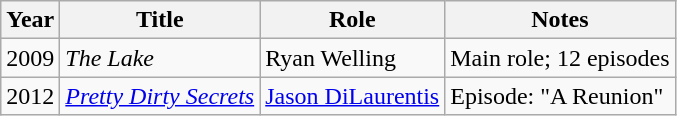<table class="wikitable">
<tr>
<th>Year</th>
<th>Title</th>
<th>Role</th>
<th>Notes</th>
</tr>
<tr>
<td>2009</td>
<td><em>The Lake</em></td>
<td>Ryan Welling</td>
<td>Main role; 12 episodes</td>
</tr>
<tr>
<td>2012</td>
<td><em><a href='#'>Pretty Dirty Secrets</a></em></td>
<td><a href='#'>Jason DiLaurentis</a></td>
<td>Episode: "A Reunion"</td>
</tr>
</table>
